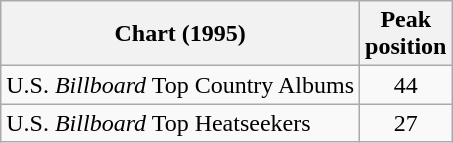<table class="wikitable">
<tr>
<th>Chart (1995)</th>
<th>Peak<br>position</th>
</tr>
<tr>
<td>U.S. <em>Billboard</em> Top Country Albums</td>
<td align="center">44</td>
</tr>
<tr>
<td>U.S. <em>Billboard</em> Top Heatseekers</td>
<td align="center">27</td>
</tr>
</table>
